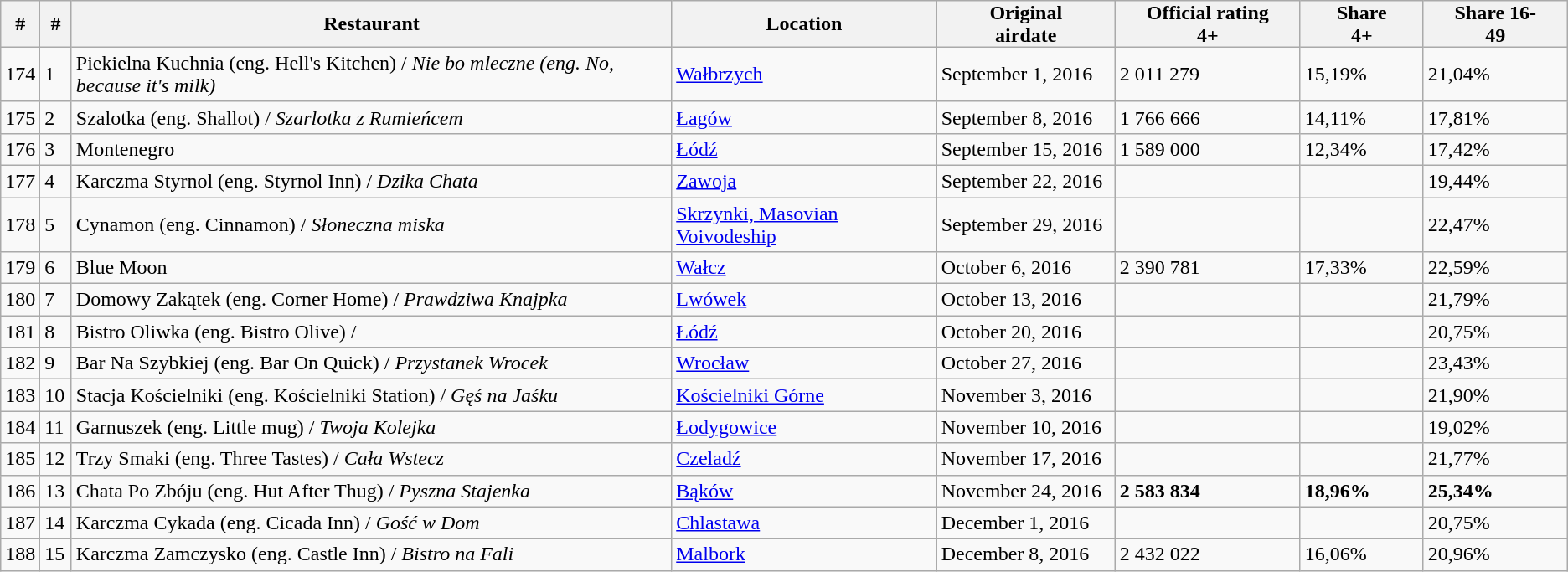<table class=wikitable>
<tr>
<th style="padding: 0px 8px">#</th>
<th style="padding: 0px 8px">#</th>
<th style="padding: 0px 35px">Restaurant</th>
<th style="padding: 0px 55px">Location</th>
<th style="padding: 0px 20px">Original airdate</th>
<th style="padding: 0px 20px">Official rating 4+</th>
<th style="padding: 0px 20px">Share 4+</th>
<th style="padding: 0px 20px">Share 16-49</th>
</tr>
<tr>
<td>174</td>
<td>1</td>
<td>Piekielna Kuchnia (eng. Hell's Kitchen) / <em>Nie bo mleczne (eng. No, because it's milk)</em></td>
<td><a href='#'>Wałbrzych</a></td>
<td>September 1, 2016</td>
<td>2 011 279</td>
<td>15,19%</td>
<td>21,04%</td>
</tr>
<tr>
<td>175</td>
<td>2</td>
<td>Szalotka (eng. Shallot) / <em>Szarlotka z Rumieńcem</em></td>
<td><a href='#'>Łagów</a></td>
<td>September 8, 2016</td>
<td>1 766 666</td>
<td>14,11%</td>
<td>17,81%</td>
</tr>
<tr>
<td>176</td>
<td>3</td>
<td>Montenegro</td>
<td><a href='#'>Łódź</a></td>
<td>September 15, 2016</td>
<td>1 589 000</td>
<td>12,34%</td>
<td>17,42%</td>
</tr>
<tr>
<td>177</td>
<td>4</td>
<td>Karczma Styrnol (eng. Styrnol Inn) / <em>Dzika Chata</em></td>
<td><a href='#'>Zawoja</a></td>
<td>September 22, 2016</td>
<td></td>
<td></td>
<td>19,44%</td>
</tr>
<tr>
<td>178</td>
<td>5</td>
<td>Cynamon (eng. Cinnamon) / <em>Słoneczna miska</em></td>
<td><a href='#'>Skrzynki, Masovian Voivodeship</a></td>
<td>September 29, 2016</td>
<td></td>
<td></td>
<td>22,47%</td>
</tr>
<tr>
<td>179</td>
<td>6</td>
<td>Blue Moon</td>
<td><a href='#'>Wałcz</a></td>
<td>October 6, 2016</td>
<td>2 390 781</td>
<td>17,33%</td>
<td>22,59%</td>
</tr>
<tr>
<td>180</td>
<td>7</td>
<td>Domowy Zakątek (eng. Corner Home) / <em>Prawdziwa Knajpka</em></td>
<td><a href='#'>Lwówek</a></td>
<td>October 13, 2016</td>
<td></td>
<td></td>
<td>21,79%</td>
</tr>
<tr>
<td>181</td>
<td>8</td>
<td>Bistro Oliwka (eng. Bistro Olive) / <em></em></td>
<td><a href='#'>Łódź</a></td>
<td>October 20, 2016</td>
<td></td>
<td></td>
<td>20,75%</td>
</tr>
<tr>
<td>182</td>
<td>9</td>
<td>Bar Na Szybkiej (eng. Bar On Quick) / <em>Przystanek Wrocek</em></td>
<td><a href='#'>Wrocław</a></td>
<td>October 27, 2016</td>
<td></td>
<td></td>
<td>23,43%</td>
</tr>
<tr>
<td>183</td>
<td>10</td>
<td>Stacja Kościelniki (eng. Kościelniki Station) / <em>Gęś na Jaśku</em></td>
<td><a href='#'>Kościelniki Górne</a></td>
<td>November 3, 2016</td>
<td></td>
<td></td>
<td>21,90%</td>
</tr>
<tr>
<td>184</td>
<td>11</td>
<td>Garnuszek (eng. Little mug) / <em>Twoja Kolejka</em></td>
<td><a href='#'>Łodygowice</a></td>
<td>November 10, 2016</td>
<td></td>
<td></td>
<td>19,02%</td>
</tr>
<tr>
<td>185</td>
<td>12</td>
<td>Trzy Smaki (eng. Three Tastes) / <em>Cała Wstecz</em></td>
<td><a href='#'>Czeladź</a></td>
<td>November 17, 2016</td>
<td></td>
<td></td>
<td>21,77%</td>
</tr>
<tr>
<td>186</td>
<td>13</td>
<td>Chata Po Zbóju (eng. Hut After Thug) / <em>Pyszna Stajenka</em></td>
<td><a href='#'>Bąków</a></td>
<td>November 24, 2016</td>
<td><strong>2 583 834</strong></td>
<td><strong>18,96%</strong></td>
<td><strong>25,34%</strong></td>
</tr>
<tr>
<td>187</td>
<td>14</td>
<td>Karczma Cykada (eng. Cicada Inn) / <em>Gość w Dom</em></td>
<td><a href='#'>Chlastawa</a></td>
<td>December 1, 2016</td>
<td></td>
<td></td>
<td>20,75%</td>
</tr>
<tr>
<td>188</td>
<td>15</td>
<td>Karczma Zamczysko (eng. Castle Inn) / <em>Bistro na Fali</em></td>
<td><a href='#'>Malbork</a></td>
<td>December 8, 2016</td>
<td>2 432 022</td>
<td>16,06%</td>
<td>20,96%</td>
</tr>
</table>
